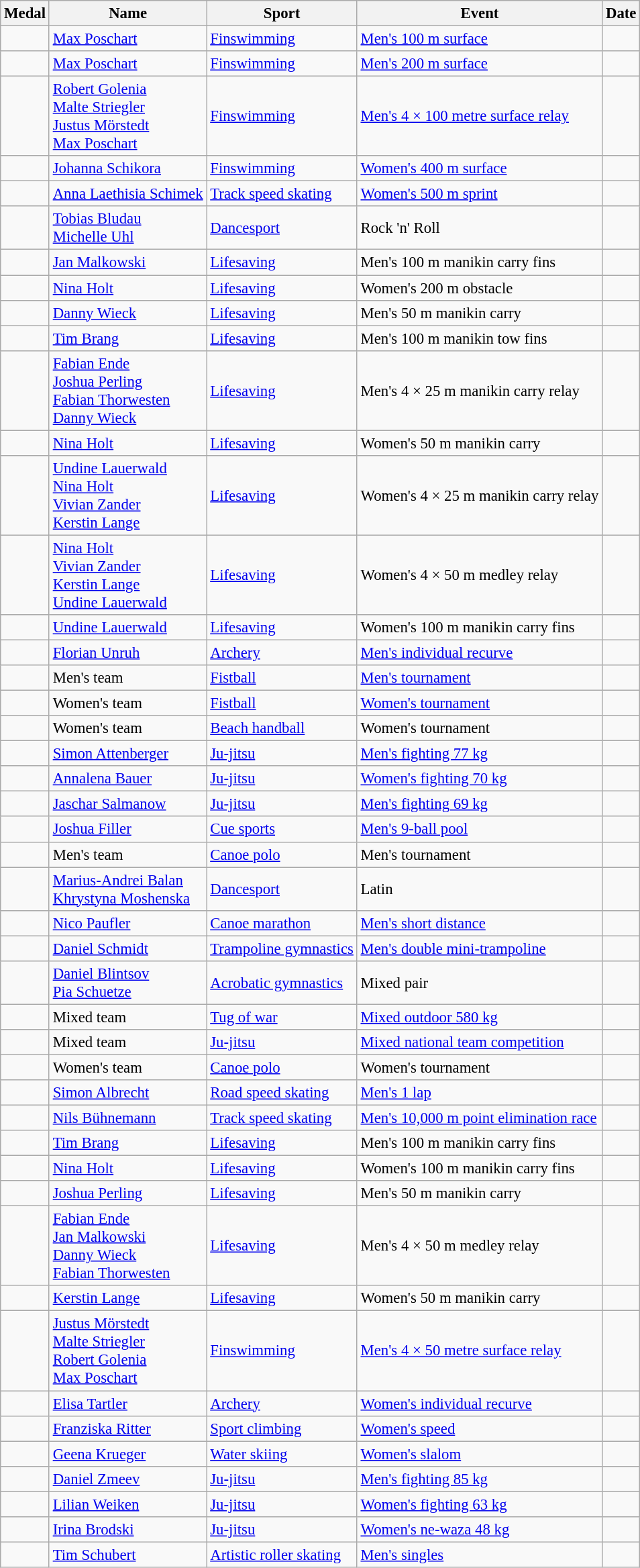<table class="wikitable sortable" style="font-size: 95%;">
<tr>
<th>Medal</th>
<th>Name</th>
<th>Sport</th>
<th>Event</th>
<th>Date</th>
</tr>
<tr>
<td></td>
<td><a href='#'>Max Poschart</a></td>
<td><a href='#'>Finswimming</a></td>
<td><a href='#'>Men's 100 m surface</a></td>
<td></td>
</tr>
<tr>
<td></td>
<td><a href='#'>Max Poschart</a></td>
<td><a href='#'>Finswimming</a></td>
<td><a href='#'>Men's 200 m surface</a></td>
<td></td>
</tr>
<tr>
<td></td>
<td><a href='#'>Robert Golenia</a><br><a href='#'>Malte Striegler</a><br><a href='#'>Justus Mörstedt</a><br><a href='#'>Max Poschart</a></td>
<td><a href='#'>Finswimming</a></td>
<td><a href='#'>Men's 4 × 100 metre surface relay</a></td>
<td></td>
</tr>
<tr>
<td></td>
<td><a href='#'>Johanna Schikora</a></td>
<td><a href='#'>Finswimming</a></td>
<td><a href='#'>Women's 400 m surface</a></td>
<td></td>
</tr>
<tr>
<td></td>
<td><a href='#'>Anna Laethisia Schimek</a></td>
<td><a href='#'>Track speed skating</a></td>
<td><a href='#'>Women's 500 m sprint</a></td>
<td></td>
</tr>
<tr>
<td></td>
<td><a href='#'>Tobias Bludau</a><br><a href='#'>Michelle Uhl</a></td>
<td><a href='#'>Dancesport</a></td>
<td>Rock 'n' Roll</td>
<td></td>
</tr>
<tr>
<td></td>
<td><a href='#'>Jan Malkowski</a></td>
<td><a href='#'>Lifesaving</a></td>
<td>Men's 100 m manikin carry fins</td>
<td></td>
</tr>
<tr>
<td></td>
<td><a href='#'>Nina Holt</a></td>
<td><a href='#'>Lifesaving</a></td>
<td>Women's 200 m obstacle</td>
<td></td>
</tr>
<tr>
<td></td>
<td><a href='#'>Danny Wieck</a></td>
<td><a href='#'>Lifesaving</a></td>
<td>Men's 50 m manikin carry</td>
<td></td>
</tr>
<tr>
<td></td>
<td><a href='#'>Tim Brang</a></td>
<td><a href='#'>Lifesaving</a></td>
<td>Men's 100 m manikin tow fins</td>
<td></td>
</tr>
<tr>
<td></td>
<td><a href='#'>Fabian Ende</a><br><a href='#'>Joshua Perling</a><br><a href='#'>Fabian Thorwesten</a><br><a href='#'>Danny Wieck</a></td>
<td><a href='#'>Lifesaving</a></td>
<td>Men's 4 × 25 m manikin carry relay</td>
<td></td>
</tr>
<tr>
<td></td>
<td><a href='#'>Nina Holt</a></td>
<td><a href='#'>Lifesaving</a></td>
<td>Women's 50 m manikin carry</td>
<td></td>
</tr>
<tr>
<td></td>
<td><a href='#'>Undine Lauerwald</a><br><a href='#'>Nina Holt</a><br><a href='#'>Vivian Zander</a><br><a href='#'>Kerstin Lange</a></td>
<td><a href='#'>Lifesaving</a></td>
<td>Women's 4 × 25 m manikin carry relay</td>
<td></td>
</tr>
<tr>
<td></td>
<td><a href='#'>Nina Holt</a><br><a href='#'>Vivian Zander</a><br><a href='#'>Kerstin Lange</a><br><a href='#'>Undine Lauerwald</a></td>
<td><a href='#'>Lifesaving</a></td>
<td>Women's 4 × 50 m medley relay</td>
<td></td>
</tr>
<tr>
<td></td>
<td><a href='#'>Undine Lauerwald</a></td>
<td><a href='#'>Lifesaving</a></td>
<td>Women's 100 m manikin carry fins</td>
<td></td>
</tr>
<tr>
<td></td>
<td><a href='#'>Florian Unruh</a></td>
<td><a href='#'>Archery</a></td>
<td><a href='#'>Men's individual recurve</a></td>
<td></td>
</tr>
<tr>
<td></td>
<td>Men's team</td>
<td><a href='#'>Fistball</a></td>
<td><a href='#'>Men's tournament</a></td>
<td></td>
</tr>
<tr>
<td></td>
<td>Women's team</td>
<td><a href='#'>Fistball</a></td>
<td><a href='#'>Women's tournament</a></td>
<td></td>
</tr>
<tr>
<td></td>
<td>Women's team</td>
<td><a href='#'>Beach handball</a></td>
<td>Women's tournament</td>
<td></td>
</tr>
<tr>
<td></td>
<td><a href='#'>Simon Attenberger</a></td>
<td><a href='#'>Ju-jitsu</a></td>
<td><a href='#'>Men's fighting 77 kg</a></td>
<td></td>
</tr>
<tr>
<td></td>
<td><a href='#'>Annalena Bauer</a></td>
<td><a href='#'>Ju-jitsu</a></td>
<td><a href='#'>Women's fighting 70 kg</a></td>
<td></td>
</tr>
<tr>
<td></td>
<td><a href='#'>Jaschar Salmanow</a></td>
<td><a href='#'>Ju-jitsu</a></td>
<td><a href='#'>Men's fighting 69 kg</a></td>
<td></td>
</tr>
<tr>
<td></td>
<td><a href='#'>Joshua Filler</a></td>
<td><a href='#'>Cue sports</a></td>
<td><a href='#'>Men's 9-ball pool</a></td>
<td></td>
</tr>
<tr>
<td></td>
<td>Men's team</td>
<td><a href='#'>Canoe polo</a></td>
<td>Men's tournament</td>
<td></td>
</tr>
<tr>
<td></td>
<td><a href='#'>Marius-Andrei Balan</a><br><a href='#'>Khrystyna Moshenska</a></td>
<td><a href='#'>Dancesport</a></td>
<td>Latin</td>
<td></td>
</tr>
<tr>
<td></td>
<td><a href='#'>Nico Paufler</a></td>
<td><a href='#'>Canoe marathon</a></td>
<td><a href='#'>Men's short distance</a></td>
<td></td>
</tr>
<tr>
<td></td>
<td><a href='#'>Daniel Schmidt</a></td>
<td><a href='#'>Trampoline gymnastics</a></td>
<td><a href='#'>Men's double mini-trampoline</a></td>
<td></td>
</tr>
<tr>
<td></td>
<td><a href='#'>Daniel Blintsov</a><br><a href='#'>Pia Schuetze</a></td>
<td><a href='#'>Acrobatic gymnastics</a></td>
<td>Mixed pair</td>
<td></td>
</tr>
<tr>
<td></td>
<td>Mixed team</td>
<td><a href='#'>Tug of war</a></td>
<td><a href='#'>Mixed outdoor 580 kg</a></td>
<td></td>
</tr>
<tr>
<td></td>
<td>Mixed team</td>
<td><a href='#'>Ju-jitsu</a></td>
<td><a href='#'>Mixed national team competition</a></td>
<td></td>
</tr>
<tr>
<td></td>
<td>Women's team</td>
<td><a href='#'>Canoe polo</a></td>
<td>Women's tournament</td>
<td></td>
</tr>
<tr>
<td></td>
<td><a href='#'>Simon Albrecht</a></td>
<td><a href='#'>Road speed skating</a></td>
<td><a href='#'>Men's 1 lap</a></td>
<td></td>
</tr>
<tr>
<td></td>
<td><a href='#'>Nils Bühnemann</a></td>
<td><a href='#'>Track speed skating</a></td>
<td><a href='#'>Men's 10,000 m point elimination race</a></td>
<td></td>
</tr>
<tr>
<td></td>
<td><a href='#'>Tim Brang</a></td>
<td><a href='#'>Lifesaving</a></td>
<td>Men's 100 m manikin carry fins</td>
<td></td>
</tr>
<tr>
<td></td>
<td><a href='#'>Nina Holt</a></td>
<td><a href='#'>Lifesaving</a></td>
<td>Women's 100 m manikin carry fins</td>
<td></td>
</tr>
<tr>
<td></td>
<td><a href='#'>Joshua Perling</a></td>
<td><a href='#'>Lifesaving</a></td>
<td>Men's 50 m manikin carry</td>
<td></td>
</tr>
<tr>
<td></td>
<td><a href='#'>Fabian Ende</a><br><a href='#'>Jan Malkowski</a><br><a href='#'>Danny Wieck</a><br><a href='#'>Fabian Thorwesten</a></td>
<td><a href='#'>Lifesaving</a></td>
<td>Men's 4 × 50 m medley relay</td>
<td></td>
</tr>
<tr>
<td></td>
<td><a href='#'>Kerstin Lange</a></td>
<td><a href='#'>Lifesaving</a></td>
<td>Women's 50 m manikin carry</td>
<td></td>
</tr>
<tr>
<td></td>
<td><a href='#'>Justus Mörstedt</a><br><a href='#'>Malte Striegler</a><br><a href='#'>Robert Golenia</a><br><a href='#'>Max Poschart</a></td>
<td><a href='#'>Finswimming</a></td>
<td><a href='#'>Men's 4 × 50 metre surface relay</a></td>
<td></td>
</tr>
<tr>
<td></td>
<td><a href='#'>Elisa Tartler</a></td>
<td><a href='#'>Archery</a></td>
<td><a href='#'>Women's individual recurve</a></td>
<td></td>
</tr>
<tr>
<td></td>
<td><a href='#'>Franziska Ritter</a></td>
<td><a href='#'>Sport climbing</a></td>
<td><a href='#'>Women's speed</a></td>
<td></td>
</tr>
<tr>
<td></td>
<td><a href='#'>Geena Krueger</a></td>
<td><a href='#'>Water skiing</a></td>
<td><a href='#'>Women's slalom</a></td>
<td></td>
</tr>
<tr>
<td></td>
<td><a href='#'>Daniel Zmeev</a></td>
<td><a href='#'>Ju-jitsu</a></td>
<td><a href='#'>Men's fighting 85 kg</a></td>
<td></td>
</tr>
<tr>
<td></td>
<td><a href='#'>Lilian Weiken</a></td>
<td><a href='#'>Ju-jitsu</a></td>
<td><a href='#'>Women's fighting 63 kg</a></td>
<td></td>
</tr>
<tr>
<td></td>
<td><a href='#'>Irina Brodski</a></td>
<td><a href='#'>Ju-jitsu</a></td>
<td><a href='#'>Women's ne-waza 48 kg</a></td>
<td></td>
</tr>
<tr>
<td></td>
<td><a href='#'>Tim Schubert</a></td>
<td><a href='#'>Artistic roller skating</a></td>
<td><a href='#'>Men's singles</a></td>
<td></td>
</tr>
</table>
